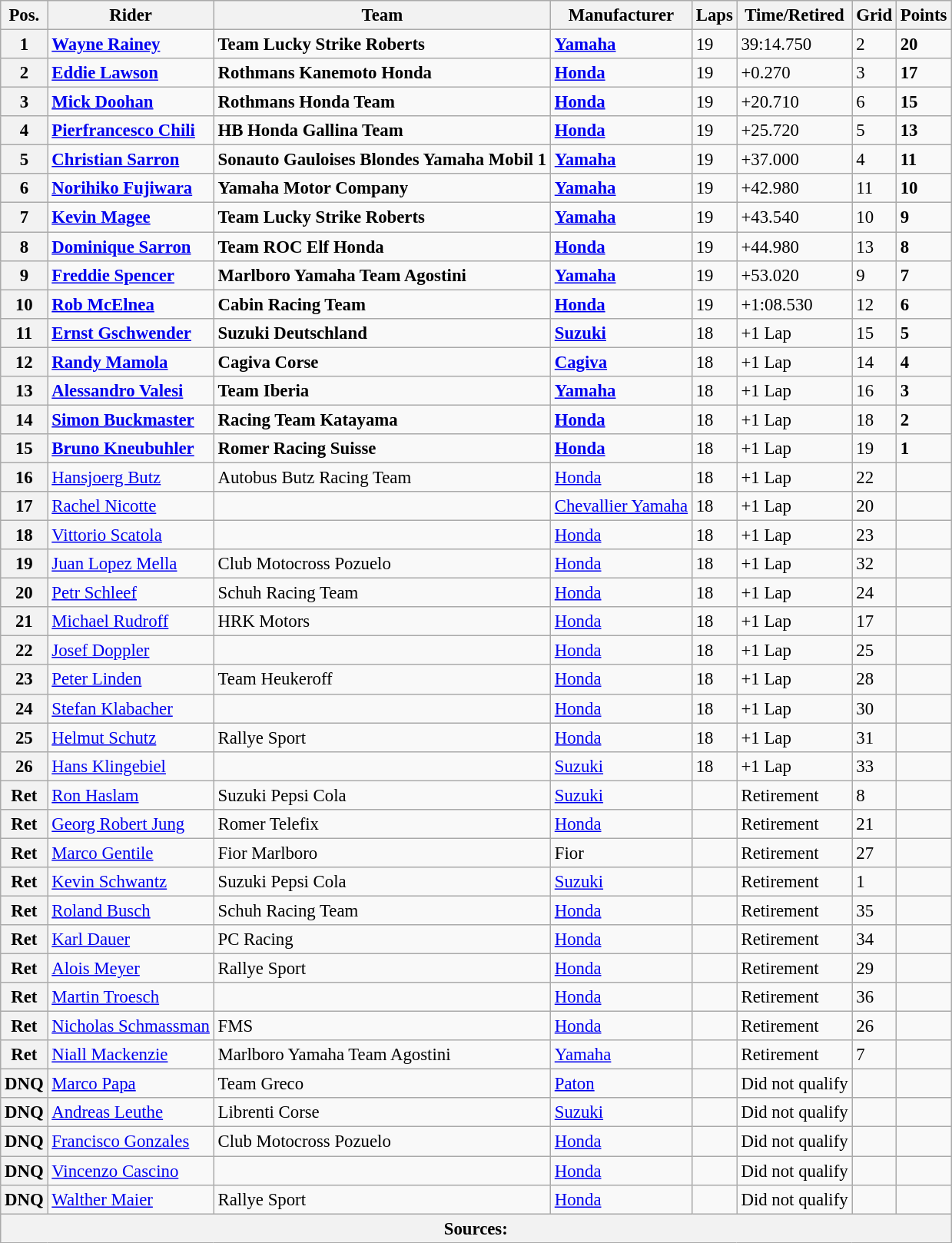<table class="wikitable" style="font-size: 95%;">
<tr>
<th>Pos.</th>
<th>Rider</th>
<th>Team</th>
<th>Manufacturer</th>
<th>Laps</th>
<th>Time/Retired</th>
<th>Grid</th>
<th>Points</th>
</tr>
<tr>
<th>1</th>
<td> <strong><a href='#'>Wayne Rainey</a></strong></td>
<td><strong>Team Lucky Strike Roberts</strong></td>
<td><strong><a href='#'>Yamaha</a></strong></td>
<td>19</td>
<td>39:14.750</td>
<td>2</td>
<td><strong>20</strong></td>
</tr>
<tr>
<th>2</th>
<td> <strong><a href='#'>Eddie Lawson</a></strong></td>
<td><strong>Rothmans Kanemoto Honda</strong></td>
<td><strong><a href='#'>Honda</a></strong></td>
<td>19</td>
<td>+0.270</td>
<td>3</td>
<td><strong>17</strong></td>
</tr>
<tr>
<th>3</th>
<td> <strong><a href='#'>Mick Doohan</a></strong></td>
<td><strong>Rothmans Honda Team</strong></td>
<td><strong><a href='#'>Honda</a></strong></td>
<td>19</td>
<td>+20.710</td>
<td>6</td>
<td><strong>15</strong></td>
</tr>
<tr>
<th>4</th>
<td> <strong><a href='#'>Pierfrancesco Chili</a></strong></td>
<td><strong>HB Honda Gallina Team</strong></td>
<td><strong><a href='#'>Honda</a></strong></td>
<td>19</td>
<td>+25.720</td>
<td>5</td>
<td><strong>13</strong></td>
</tr>
<tr>
<th>5</th>
<td> <strong><a href='#'>Christian Sarron</a></strong></td>
<td><strong>Sonauto Gauloises Blondes Yamaha Mobil 1</strong></td>
<td><strong><a href='#'>Yamaha</a></strong></td>
<td>19</td>
<td>+37.000</td>
<td>4</td>
<td><strong>11</strong></td>
</tr>
<tr>
<th>6</th>
<td> <strong><a href='#'>Norihiko Fujiwara</a></strong></td>
<td><strong>Yamaha Motor Company</strong></td>
<td><strong><a href='#'>Yamaha</a></strong></td>
<td>19</td>
<td>+42.980</td>
<td>11</td>
<td><strong>10</strong></td>
</tr>
<tr>
<th>7</th>
<td> <strong><a href='#'>Kevin Magee</a></strong></td>
<td><strong>Team Lucky Strike Roberts</strong></td>
<td><strong><a href='#'>Yamaha</a></strong></td>
<td>19</td>
<td>+43.540</td>
<td>10</td>
<td><strong>9</strong></td>
</tr>
<tr>
<th>8</th>
<td> <strong><a href='#'>Dominique Sarron</a></strong></td>
<td><strong>Team ROC Elf Honda</strong></td>
<td><strong><a href='#'>Honda</a></strong></td>
<td>19</td>
<td>+44.980</td>
<td>13</td>
<td><strong>8</strong></td>
</tr>
<tr>
<th>9</th>
<td> <strong><a href='#'>Freddie Spencer</a></strong></td>
<td><strong>Marlboro Yamaha Team Agostini</strong></td>
<td><strong><a href='#'>Yamaha</a></strong></td>
<td>19</td>
<td>+53.020</td>
<td>9</td>
<td><strong>7</strong></td>
</tr>
<tr>
<th>10</th>
<td> <strong><a href='#'>Rob McElnea</a></strong></td>
<td><strong>Cabin Racing Team</strong></td>
<td><strong><a href='#'>Honda</a></strong></td>
<td>19</td>
<td>+1:08.530</td>
<td>12</td>
<td><strong>6</strong></td>
</tr>
<tr>
<th>11</th>
<td> <strong><a href='#'>Ernst Gschwender</a></strong></td>
<td><strong>Suzuki Deutschland</strong></td>
<td><strong><a href='#'>Suzuki</a></strong></td>
<td>18</td>
<td>+1 Lap</td>
<td>15</td>
<td><strong>5</strong></td>
</tr>
<tr>
<th>12</th>
<td> <strong><a href='#'>Randy Mamola</a></strong></td>
<td><strong>Cagiva Corse</strong></td>
<td><strong><a href='#'>Cagiva</a></strong></td>
<td>18</td>
<td>+1 Lap</td>
<td>14</td>
<td><strong>4</strong></td>
</tr>
<tr>
<th>13</th>
<td> <strong><a href='#'>Alessandro Valesi</a></strong></td>
<td><strong>Team Iberia</strong></td>
<td><strong><a href='#'>Yamaha</a></strong></td>
<td>18</td>
<td>+1 Lap</td>
<td>16</td>
<td><strong>3</strong></td>
</tr>
<tr>
<th>14</th>
<td> <strong><a href='#'>Simon Buckmaster</a></strong></td>
<td><strong>Racing Team Katayama</strong></td>
<td><strong><a href='#'>Honda</a></strong></td>
<td>18</td>
<td>+1 Lap</td>
<td>18</td>
<td><strong>2</strong></td>
</tr>
<tr>
<th>15</th>
<td> <strong><a href='#'>Bruno Kneubuhler</a></strong></td>
<td><strong>Romer Racing Suisse</strong></td>
<td><strong><a href='#'>Honda</a></strong></td>
<td>18</td>
<td>+1 Lap</td>
<td>19</td>
<td><strong>1</strong></td>
</tr>
<tr>
<th>16</th>
<td> <a href='#'>Hansjoerg Butz</a></td>
<td>Autobus Butz Racing Team</td>
<td><a href='#'>Honda</a></td>
<td>18</td>
<td>+1 Lap</td>
<td>22</td>
<td></td>
</tr>
<tr>
<th>17</th>
<td> <a href='#'>Rachel Nicotte</a></td>
<td></td>
<td><a href='#'>Chevallier Yamaha</a></td>
<td>18</td>
<td>+1 Lap</td>
<td>20</td>
<td></td>
</tr>
<tr>
<th>18</th>
<td> <a href='#'>Vittorio Scatola</a></td>
<td></td>
<td><a href='#'>Honda</a></td>
<td>18</td>
<td>+1 Lap</td>
<td>23</td>
<td></td>
</tr>
<tr>
<th>19</th>
<td> <a href='#'>Juan Lopez Mella</a></td>
<td>Club Motocross Pozuelo</td>
<td><a href='#'>Honda</a></td>
<td>18</td>
<td>+1 Lap</td>
<td>32</td>
<td></td>
</tr>
<tr>
<th>20</th>
<td> <a href='#'>Petr Schleef</a></td>
<td>Schuh Racing Team</td>
<td><a href='#'>Honda</a></td>
<td>18</td>
<td>+1 Lap</td>
<td>24</td>
<td></td>
</tr>
<tr>
<th>21</th>
<td> <a href='#'>Michael Rudroff</a></td>
<td>HRK Motors</td>
<td><a href='#'>Honda</a></td>
<td>18</td>
<td>+1 Lap</td>
<td>17</td>
<td></td>
</tr>
<tr>
<th>22</th>
<td> <a href='#'>Josef Doppler</a></td>
<td></td>
<td><a href='#'>Honda</a></td>
<td>18</td>
<td>+1 Lap</td>
<td>25</td>
<td></td>
</tr>
<tr>
<th>23</th>
<td> <a href='#'>Peter Linden</a></td>
<td>Team Heukeroff</td>
<td><a href='#'>Honda</a></td>
<td>18</td>
<td>+1 Lap</td>
<td>28</td>
<td></td>
</tr>
<tr>
<th>24</th>
<td> <a href='#'>Stefan Klabacher</a></td>
<td></td>
<td><a href='#'>Honda</a></td>
<td>18</td>
<td>+1 Lap</td>
<td>30</td>
<td></td>
</tr>
<tr>
<th>25</th>
<td> <a href='#'>Helmut Schutz</a></td>
<td>Rallye Sport</td>
<td><a href='#'>Honda</a></td>
<td>18</td>
<td>+1 Lap</td>
<td>31</td>
<td></td>
</tr>
<tr>
<th>26</th>
<td> <a href='#'>Hans Klingebiel</a></td>
<td></td>
<td><a href='#'>Suzuki</a></td>
<td>18</td>
<td>+1 Lap</td>
<td>33</td>
<td></td>
</tr>
<tr>
<th>Ret</th>
<td> <a href='#'>Ron Haslam</a></td>
<td>Suzuki Pepsi Cola</td>
<td><a href='#'>Suzuki</a></td>
<td></td>
<td>Retirement</td>
<td>8</td>
<td></td>
</tr>
<tr>
<th>Ret</th>
<td> <a href='#'>Georg Robert Jung</a></td>
<td>Romer Telefix</td>
<td><a href='#'>Honda</a></td>
<td></td>
<td>Retirement</td>
<td>21</td>
<td></td>
</tr>
<tr>
<th>Ret</th>
<td> <a href='#'>Marco Gentile</a></td>
<td>Fior Marlboro</td>
<td>Fior</td>
<td></td>
<td>Retirement</td>
<td>27</td>
<td></td>
</tr>
<tr>
<th>Ret</th>
<td> <a href='#'>Kevin Schwantz</a></td>
<td>Suzuki Pepsi Cola</td>
<td><a href='#'>Suzuki</a></td>
<td></td>
<td>Retirement</td>
<td>1</td>
<td></td>
</tr>
<tr>
<th>Ret</th>
<td> <a href='#'>Roland Busch</a></td>
<td>Schuh Racing Team</td>
<td><a href='#'>Honda</a></td>
<td></td>
<td>Retirement</td>
<td>35</td>
<td></td>
</tr>
<tr>
<th>Ret</th>
<td> <a href='#'>Karl Dauer</a></td>
<td>PC Racing</td>
<td><a href='#'>Honda</a></td>
<td></td>
<td>Retirement</td>
<td>34</td>
<td></td>
</tr>
<tr>
<th>Ret</th>
<td> <a href='#'>Alois Meyer</a></td>
<td>Rallye Sport</td>
<td><a href='#'>Honda</a></td>
<td></td>
<td>Retirement</td>
<td>29</td>
<td></td>
</tr>
<tr>
<th>Ret</th>
<td> <a href='#'>Martin Troesch</a></td>
<td></td>
<td><a href='#'>Honda</a></td>
<td></td>
<td>Retirement</td>
<td>36</td>
<td></td>
</tr>
<tr>
<th>Ret</th>
<td> <a href='#'>Nicholas Schmassman</a></td>
<td>FMS</td>
<td><a href='#'>Honda</a></td>
<td></td>
<td>Retirement</td>
<td>26</td>
<td></td>
</tr>
<tr>
<th>Ret</th>
<td> <a href='#'>Niall Mackenzie</a></td>
<td>Marlboro Yamaha Team Agostini</td>
<td><a href='#'>Yamaha</a></td>
<td></td>
<td>Retirement</td>
<td>7</td>
<td></td>
</tr>
<tr>
<th>DNQ</th>
<td> <a href='#'>Marco Papa</a></td>
<td>Team Greco</td>
<td><a href='#'>Paton</a></td>
<td></td>
<td>Did not qualify</td>
<td></td>
<td></td>
</tr>
<tr>
<th>DNQ</th>
<td> <a href='#'>Andreas Leuthe</a></td>
<td>Librenti Corse</td>
<td><a href='#'>Suzuki</a></td>
<td></td>
<td>Did not qualify</td>
<td></td>
<td></td>
</tr>
<tr>
<th>DNQ</th>
<td> <a href='#'>Francisco Gonzales</a></td>
<td>Club Motocross Pozuelo</td>
<td><a href='#'>Honda</a></td>
<td></td>
<td>Did not qualify</td>
<td></td>
<td></td>
</tr>
<tr>
<th>DNQ</th>
<td> <a href='#'>Vincenzo Cascino</a></td>
<td></td>
<td><a href='#'>Honda</a></td>
<td></td>
<td>Did not qualify</td>
<td></td>
<td></td>
</tr>
<tr>
<th>DNQ</th>
<td> <a href='#'>Walther Maier</a></td>
<td>Rallye Sport</td>
<td><a href='#'>Honda</a></td>
<td></td>
<td>Did not qualify</td>
<td></td>
<td></td>
</tr>
<tr>
<th colspan="10">Sources:</th>
</tr>
</table>
